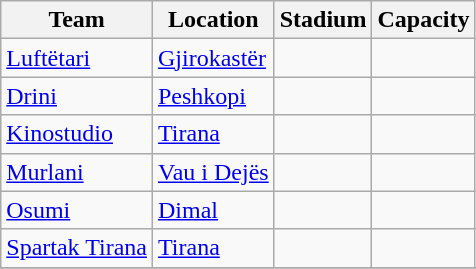<table class="wikitable sortable">
<tr>
<th>Team</th>
<th>Location</th>
<th>Stadium</th>
<th>Capacity</th>
</tr>
<tr>
<td><a href='#'>Luftëtari</a></td>
<td><a href='#'>Gjirokastër</a></td>
<td></td>
<td></td>
</tr>
<tr>
<td><a href='#'>Drini</a></td>
<td><a href='#'>Peshkopi</a></td>
<td></td>
<td></td>
</tr>
<tr>
<td><a href='#'>Kinostudio</a></td>
<td><a href='#'>Tirana</a></td>
<td></td>
<td></td>
</tr>
<tr>
<td><a href='#'>Murlani</a></td>
<td><a href='#'>Vau i Dejës</a></td>
<td></td>
<td></td>
</tr>
<tr>
<td><a href='#'>Osumi</a></td>
<td><a href='#'>Dimal</a></td>
<td></td>
<td></td>
</tr>
<tr>
<td><a href='#'>Spartak Tirana</a></td>
<td><a href='#'>Tirana</a></td>
<td></td>
<td></td>
</tr>
<tr>
</tr>
</table>
